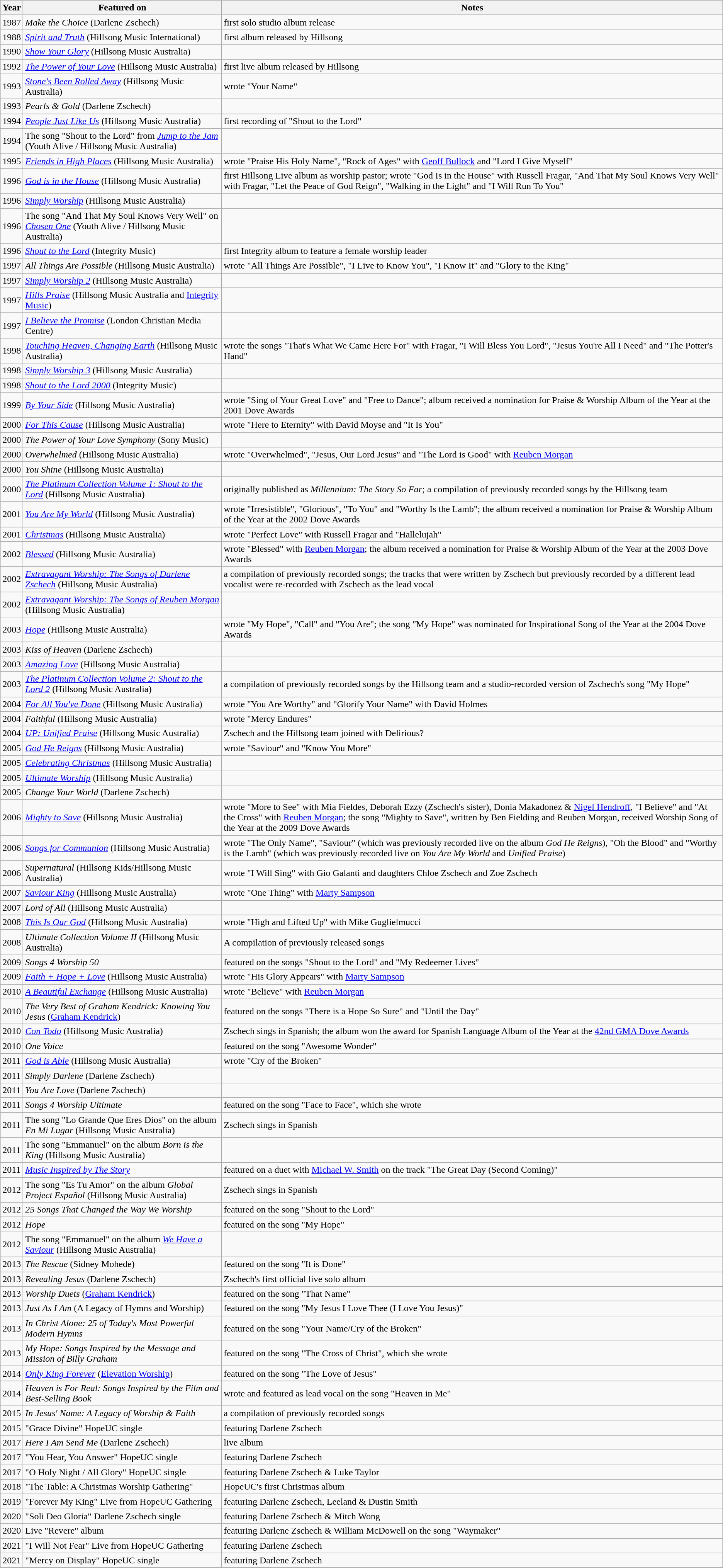<table class="wikitable sortable">
<tr>
<th>Year</th>
<th>Featured on</th>
<th>Notes</th>
</tr>
<tr>
<td>1987</td>
<td><em>Make the Choice</em> (Darlene Zschech)</td>
<td>first solo studio album release</td>
</tr>
<tr>
<td>1988</td>
<td><em><a href='#'>Spirit and Truth</a></em> (Hillsong Music International)</td>
<td>first album released by Hillsong</td>
</tr>
<tr>
<td>1990</td>
<td><em><a href='#'>Show Your Glory</a></em> (Hillsong Music Australia)</td>
<td></td>
</tr>
<tr>
<td>1992</td>
<td><em><a href='#'>The Power of Your Love</a></em> (Hillsong Music Australia)</td>
<td>first live album released by Hillsong</td>
</tr>
<tr>
<td>1993</td>
<td><em><a href='#'>Stone's Been Rolled Away</a></em> (Hillsong Music Australia)</td>
<td>wrote "Your Name"</td>
</tr>
<tr>
<td>1993</td>
<td><em>Pearls & Gold</em> (Darlene Zschech)</td>
<td></td>
</tr>
<tr>
<td>1994</td>
<td><em><a href='#'>People Just Like Us</a></em> (Hillsong Music Australia)</td>
<td>first recording of "Shout to the Lord"</td>
</tr>
<tr>
<td>1994</td>
<td>The song "Shout to the Lord" from <em><a href='#'>Jump to the Jam</a></em> (Youth Alive / Hillsong Music Australia)</td>
<td></td>
</tr>
<tr>
<td>1995</td>
<td><em><a href='#'>Friends in High Places</a></em> (Hillsong Music Australia)</td>
<td>wrote "Praise His Holy Name", "Rock of Ages" with <a href='#'>Geoff Bullock</a> and "Lord I Give Myself"</td>
</tr>
<tr>
<td>1996</td>
<td><em><a href='#'>God is in the House</a></em> (Hillsong Music Australia)</td>
<td>first Hillsong Live album as worship pastor; wrote "God Is in the House" with Russell Fragar, "And That My Soul Knows Very Well" with Fragar, "Let the Peace of God Reign", "Walking in the Light" and "I Will Run To You"</td>
</tr>
<tr>
<td>1996</td>
<td><em><a href='#'>Simply Worship</a></em> (Hillsong Music Australia)</td>
<td></td>
</tr>
<tr>
<td>1996</td>
<td>The song "And That My Soul Knows Very Well" on <em><a href='#'>Chosen One</a></em> (Youth Alive / Hillsong Music Australia)</td>
<td></td>
</tr>
<tr>
<td>1996</td>
<td><em><a href='#'>Shout to the Lord</a></em> (Integrity Music)</td>
<td>first Integrity album to feature a female worship leader</td>
</tr>
<tr>
<td>1997</td>
<td><em>All Things Are Possible</em> (Hillsong Music Australia)</td>
<td>wrote "All Things Are Possible", "I Live to Know You", "I Know It" and "Glory to the King"</td>
</tr>
<tr>
<td>1997</td>
<td><em><a href='#'>Simply Worship 2</a></em> (Hillsong Music Australia)</td>
<td></td>
</tr>
<tr>
<td>1997</td>
<td><em><a href='#'>Hills Praise</a></em> (Hillsong Music Australia and <a href='#'>Integrity Music</a>)</td>
<td></td>
</tr>
<tr>
<td>1997</td>
<td><em><a href='#'>I Believe the Promise</a></em> (London Christian Media Centre)</td>
<td></td>
</tr>
<tr>
<td>1998</td>
<td><em><a href='#'>Touching Heaven, Changing Earth</a></em> (Hillsong Music Australia)</td>
<td>wrote the songs "That's What We Came Here For" with Fragar, "I Will Bless You Lord", "Jesus You're All I Need" and "The Potter's Hand"</td>
</tr>
<tr>
<td>1998</td>
<td><em><a href='#'>Simply Worship 3</a></em> (Hillsong Music Australia)</td>
<td></td>
</tr>
<tr>
<td>1998</td>
<td><em><a href='#'>Shout to the Lord 2000</a></em> (Integrity Music)</td>
<td></td>
</tr>
<tr>
<td>1999</td>
<td><em><a href='#'>By Your Side</a></em> (Hillsong Music Australia)</td>
<td>wrote "Sing of Your Great Love" and "Free to Dance"; album received a nomination for Praise & Worship Album of the Year at the 2001 Dove Awards</td>
</tr>
<tr>
<td>2000</td>
<td><em><a href='#'>For This Cause</a></em> (Hillsong Music Australia)</td>
<td>wrote "Here to Eternity" with David Moyse and "It Is You"</td>
</tr>
<tr>
<td>2000</td>
<td><em>The Power of Your Love Symphony</em> (Sony Music)</td>
<td></td>
</tr>
<tr>
<td>2000</td>
<td><em>Overwhelmed</em> (Hillsong Music Australia)</td>
<td>wrote "Overwhelmed", "Jesus, Our Lord Jesus" and "The Lord is Good" with <a href='#'>Reuben Morgan</a></td>
</tr>
<tr>
<td>2000</td>
<td><em>You Shine</em> (Hillsong Music Australia)</td>
<td></td>
</tr>
<tr>
<td>2000</td>
<td><em><a href='#'>The Platinum Collection Volume 1: Shout to the Lord</a></em> (Hillsong Music Australia)</td>
<td>originally published as <em>Millennium: The Story So Far</em>; a compilation of previously recorded songs by the Hillsong team</td>
</tr>
<tr>
<td>2001</td>
<td><em><a href='#'>You Are My World</a></em> (Hillsong Music Australia)</td>
<td>wrote "Irresistible", "Glorious", "To You" and "Worthy Is the Lamb"; the album received a nomination for Praise & Worship Album of the Year at the 2002 Dove Awards</td>
</tr>
<tr>
<td>2001</td>
<td><a href='#'><em>Christmas</em></a> (Hillsong Music Australia)</td>
<td>wrote "Perfect Love" with Russell Fragar and "Hallelujah"</td>
</tr>
<tr>
<td>2002</td>
<td><a href='#'><em>Blessed</em></a> (Hillsong Music Australia)</td>
<td>wrote "Blessed" with <a href='#'>Reuben Morgan</a>; the album received a nomination for Praise & Worship Album of the Year at the 2003 Dove Awards</td>
</tr>
<tr>
<td>2002</td>
<td><em><a href='#'>Extravagant Worship: The Songs of Darlene Zschech</a></em> (Hillsong Music Australia)</td>
<td>a compilation of previously recorded songs; the tracks that were written by Zschech but previously recorded by a different lead vocalist were re-recorded with Zschech as the lead vocal</td>
</tr>
<tr>
<td>2002</td>
<td><em><a href='#'>Extravagant Worship: The Songs of Reuben Morgan</a></em> (Hillsong Music Australia)</td>
<td></td>
</tr>
<tr>
<td>2003</td>
<td><em><a href='#'>Hope</a></em> (Hillsong Music Australia)</td>
<td>wrote "My Hope", "Call" and "You Are"; the song "My Hope" was nominated for Inspirational Song of the Year at the 2004 Dove Awards</td>
</tr>
<tr>
<td>2003</td>
<td><em>Kiss of Heaven</em> (Darlene Zschech)</td>
<td></td>
</tr>
<tr>
<td>2003</td>
<td><em><a href='#'>Amazing Love</a></em> (Hillsong Music Australia)</td>
<td></td>
</tr>
<tr>
<td>2003</td>
<td><em><a href='#'>The Platinum Collection Volume 2: Shout to the Lord 2</a></em> (Hillsong Music Australia)</td>
<td>a compilation of previously recorded songs by the Hillsong team and a studio-recorded version of Zschech's song "My Hope"</td>
</tr>
<tr>
<td>2004</td>
<td><em><a href='#'>For All You've Done</a></em> (Hillsong Music Australia)</td>
<td>wrote "You Are Worthy" and "Glorify Your Name" with David Holmes</td>
</tr>
<tr>
<td>2004</td>
<td><em>Faithful</em> (Hillsong Music Australia)</td>
<td>wrote "Mercy Endures"</td>
</tr>
<tr>
<td>2004</td>
<td><em><a href='#'>UP: Unified Praise</a></em> (Hillsong Music Australia)</td>
<td>Zschech and the Hillsong team joined with Delirious?</td>
</tr>
<tr>
<td>2005</td>
<td><em><a href='#'>God He Reigns</a></em> (Hillsong Music Australia)</td>
<td>wrote "Saviour" and "Know You More"</td>
</tr>
<tr>
<td>2005</td>
<td><em><a href='#'>Celebrating Christmas</a></em> (Hillsong Music Australia)</td>
<td></td>
</tr>
<tr>
<td>2005</td>
<td><em><a href='#'>Ultimate Worship</a></em> (Hillsong Music Australia)</td>
<td></td>
</tr>
<tr>
<td>2005</td>
<td><em>Change Your World</em> (Darlene Zschech)</td>
<td></td>
</tr>
<tr>
<td>2006</td>
<td><a href='#'><em>Mighty to Save</em></a> (Hillsong Music Australia)</td>
<td>wrote "More to See" with Mia Fieldes, Deborah Ezzy (Zschech's sister), Donia Makadonez & <a href='#'>Nigel Hendroff</a>, "I Believe" and "At the Cross" with <a href='#'>Reuben Morgan</a>; the song "Mighty to Save", written by Ben Fielding and Reuben Morgan, received Worship Song of the Year at the 2009 Dove Awards</td>
</tr>
<tr>
<td>2006</td>
<td><em><a href='#'>Songs for Communion</a></em> (Hillsong Music Australia)</td>
<td>wrote "The Only Name", "Saviour" (which was previously recorded live on the album <em>God He Reigns</em>), "Oh the Blood" and "Worthy is the Lamb" (which was previously recorded live on <em>You Are My World</em> and <em>Unified Praise</em>)</td>
</tr>
<tr>
<td>2006</td>
<td><em>Supernatural</em> (Hillsong Kids/Hillsong Music Australia)</td>
<td>wrote "I Will Sing" with Gio Galanti and daughters Chloe Zschech and Zoe Zschech</td>
</tr>
<tr>
<td>2007</td>
<td><em><a href='#'>Saviour King</a></em> (Hillsong Music Australia)</td>
<td>wrote "One Thing" with <a href='#'>Marty Sampson</a></td>
</tr>
<tr>
<td>2007</td>
<td><em>Lord of All</em> (Hillsong Music Australia)</td>
<td></td>
</tr>
<tr>
<td>2008</td>
<td><em><a href='#'>This Is Our God</a></em> (Hillsong Music Australia)</td>
<td>wrote "High and Lifted Up" with Mike Guglielmucci</td>
</tr>
<tr>
<td>2008</td>
<td><em>Ultimate Collection Volume II</em> (Hillsong Music Australia)</td>
<td>A compilation of previously released songs</td>
</tr>
<tr>
<td>2009</td>
<td><em>Songs 4 Worship 50</em></td>
<td>featured on the songs "Shout to the Lord" and "My Redeemer Lives"</td>
</tr>
<tr>
<td>2009</td>
<td><em><a href='#'>Faith + Hope + Love</a></em> (Hillsong Music Australia)</td>
<td>wrote "His Glory Appears" with <a href='#'>Marty Sampson</a></td>
</tr>
<tr>
<td>2010</td>
<td><em><a href='#'>A Beautiful Exchange</a></em> (Hillsong Music Australia)</td>
<td>wrote "Believe" with <a href='#'>Reuben Morgan</a></td>
</tr>
<tr>
<td>2010</td>
<td><em>The Very Best of Graham Kendrick: Knowing You Jesus</em> (<a href='#'>Graham Kendrick</a>)</td>
<td>featured on the songs "There is a Hope So Sure" and "Until the Day"</td>
</tr>
<tr>
<td>2010</td>
<td><em><a href='#'>Con Todo</a></em> (Hillsong Music Australia)</td>
<td>Zschech sings in Spanish; the album won the award for Spanish Language Album of the Year at the <a href='#'>42nd GMA Dove Awards</a></td>
</tr>
<tr>
<td>2010</td>
<td><em>One Voice</em></td>
<td>featured on the song "Awesome Wonder"</td>
</tr>
<tr>
<td>2011</td>
<td><em><a href='#'>God is Able</a></em> (Hillsong Music Australia)</td>
<td>wrote "Cry of the Broken"</td>
</tr>
<tr>
<td>2011</td>
<td><em>Simply Darlene</em> (Darlene Zschech)</td>
<td></td>
</tr>
<tr>
<td>2011</td>
<td><em>You Are Love</em> (Darlene Zschech)</td>
<td></td>
</tr>
<tr>
<td>2011</td>
<td><em>Songs 4 Worship Ultimate</em></td>
<td>featured on the song "Face to Face", which she wrote</td>
</tr>
<tr>
<td>2011</td>
<td>The song "Lo Grande Que Eres Dios" on the album <em>En Mi Lugar</em> (Hillsong Music Australia)</td>
<td>Zschech sings in Spanish</td>
</tr>
<tr>
<td>2011</td>
<td>The song "Emmanuel" on the album <em>Born is the King</em> (Hillsong Music Australia)</td>
<td></td>
</tr>
<tr>
<td>2011</td>
<td><em><a href='#'>Music Inspired by The Story</a></em></td>
<td>featured on a duet with <a href='#'>Michael W. Smith</a> on the track "The Great Day (Second Coming)"</td>
</tr>
<tr>
<td>2012</td>
<td>The song "Es Tu Amor" on the album <em>Global Project Español</em> (Hillsong Music Australia)</td>
<td>Zschech sings in Spanish</td>
</tr>
<tr>
<td>2012</td>
<td><em>25 Songs That Changed the Way We Worship</em></td>
<td>featured on the song "Shout to the Lord"</td>
</tr>
<tr>
<td>2012</td>
<td><em>Hope</em></td>
<td>featured on the song "My Hope"</td>
</tr>
<tr>
<td>2012</td>
<td>The song "Emmanuel" on the album <em><a href='#'>We Have a Saviour</a></em> (Hillsong Music Australia)</td>
<td></td>
</tr>
<tr>
<td>2013</td>
<td><em>The Rescue</em> (Sidney Mohede)</td>
<td>featured on the song "It is Done"</td>
</tr>
<tr>
<td>2013</td>
<td><em>Revealing Jesus</em> (Darlene Zschech)</td>
<td>Zschech's first official live solo album</td>
</tr>
<tr>
<td>2013</td>
<td><em>Worship Duets</em> (<a href='#'>Graham Kendrick</a>)</td>
<td>featured on the song "That Name"</td>
</tr>
<tr>
<td>2013</td>
<td><em>Just As I Am</em> (A Legacy of Hymns and Worship)</td>
<td>featured on the song "My Jesus I Love Thee (I Love You Jesus)"</td>
</tr>
<tr>
<td>2013</td>
<td><em>In Christ Alone: 25 of Today's Most Powerful Modern Hymns</em></td>
<td>featured on the song "Your Name/Cry of the Broken"</td>
</tr>
<tr>
<td>2013</td>
<td><em>My Hope: Songs Inspired by the Message and Mission of Billy Graham</em></td>
<td>featured on the song "The Cross of Christ", which she wrote</td>
</tr>
<tr>
<td>2014</td>
<td><em><a href='#'>Only King Forever</a></em> (<a href='#'>Elevation Worship</a>)</td>
<td>featured on the song "The Love of Jesus"</td>
</tr>
<tr>
<td>2014</td>
<td><em>Heaven is For Real: Songs Inspired by the Film and Best-Selling Book</em></td>
<td>wrote and featured as lead vocal on the song "Heaven in Me"</td>
</tr>
<tr>
<td>2015</td>
<td><em>In Jesus' Name: A Legacy of Worship & Faith</em></td>
<td>a compilation of previously recorded songs</td>
</tr>
<tr>
<td>2015</td>
<td>"Grace Divine" HopeUC single</td>
<td>featuring Darlene Zschech</td>
</tr>
<tr>
<td>2017</td>
<td><em>Here I Am Send Me</em> (Darlene Zschech)</td>
<td>live album</td>
</tr>
<tr>
<td>2017</td>
<td>"You Hear, You Answer" HopeUC single</td>
<td>featuring Darlene Zschech</td>
</tr>
<tr>
<td>2017</td>
<td>"O Holy Night / All Glory" HopeUC single</td>
<td>featuring Darlene Zschech & Luke Taylor</td>
</tr>
<tr>
<td>2018</td>
<td>"The Table: A Christmas Worship Gathering"</td>
<td>HopeUC's first Christmas album</td>
</tr>
<tr>
<td>2019</td>
<td>"Forever My King" Live from HopeUC Gathering</td>
<td>featuring Darlene Zschech, Leeland & Dustin Smith</td>
</tr>
<tr>
<td>2020</td>
<td>"Soli Deo Gloria" Darlene Zschech single</td>
<td>featuring Darlene Zschech & Mitch Wong</td>
</tr>
<tr>
<td>2020</td>
<td>Live "Revere" album</td>
<td>featuring Darlene Zschech & William McDowell on the song "Waymaker"</td>
</tr>
<tr>
<td>2021</td>
<td>"I Will Not Fear" Live from HopeUC Gathering</td>
<td>featuring Darlene Zschech</td>
</tr>
<tr>
<td>2021</td>
<td>"Mercy on Display" HopeUC single</td>
<td>featuring Darlene Zschech</td>
</tr>
</table>
